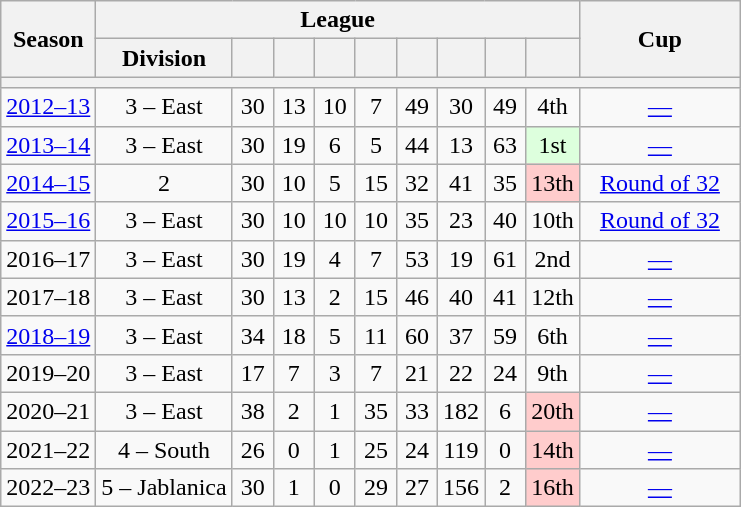<table class="wikitable sortable" style="text-align:center">
<tr>
<th rowspan="2">Season</th>
<th colspan="9">League</th>
<th rowspan="2" width="100">Cup</th>
</tr>
<tr>
<th>Division</th>
<th width="20"></th>
<th width="20"></th>
<th width="20"></th>
<th width="20"></th>
<th width="20"></th>
<th width="20"></th>
<th width="20"></th>
<th width="20"></th>
</tr>
<tr>
<th colspan="11"></th>
</tr>
<tr>
<td><a href='#'>2012–13</a></td>
<td>3 – East</td>
<td>30</td>
<td>13</td>
<td>10</td>
<td>7</td>
<td>49</td>
<td>30</td>
<td>49</td>
<td>4th</td>
<td><a href='#'>—</a></td>
</tr>
<tr>
<td><a href='#'>2013–14</a></td>
<td>3 – East</td>
<td>30</td>
<td>19</td>
<td>6</td>
<td>5</td>
<td>44</td>
<td>13</td>
<td>63</td>
<td style="background-color:#DFD">1st</td>
<td><a href='#'>—</a></td>
</tr>
<tr>
<td><a href='#'>2014–15</a></td>
<td>2</td>
<td>30</td>
<td>10</td>
<td>5</td>
<td>15</td>
<td>32</td>
<td>41</td>
<td>35</td>
<td style="background-color:#FCC">13th</td>
<td><a href='#'>Round of 32</a></td>
</tr>
<tr>
<td><a href='#'>2015–16</a></td>
<td>3 – East</td>
<td>30</td>
<td>10</td>
<td>10</td>
<td>10</td>
<td>35</td>
<td>23</td>
<td>40</td>
<td>10th</td>
<td><a href='#'>Round of 32</a></td>
</tr>
<tr>
<td>2016–17</td>
<td>3 – East</td>
<td>30</td>
<td>19</td>
<td>4</td>
<td>7</td>
<td>53</td>
<td>19</td>
<td>61</td>
<td>2nd</td>
<td><a href='#'>—</a></td>
</tr>
<tr>
<td>2017–18</td>
<td>3 – East</td>
<td>30</td>
<td>13</td>
<td>2</td>
<td>15</td>
<td>46</td>
<td>40</td>
<td>41</td>
<td>12th</td>
<td><a href='#'>—</a></td>
</tr>
<tr>
<td><a href='#'>2018–19</a></td>
<td>3 – East</td>
<td>34</td>
<td>18</td>
<td>5</td>
<td>11</td>
<td>60</td>
<td>37</td>
<td>59</td>
<td>6th</td>
<td><a href='#'>—</a></td>
</tr>
<tr>
<td>2019–20</td>
<td>3 – East</td>
<td>17</td>
<td>7</td>
<td>3</td>
<td>7</td>
<td>21</td>
<td>22</td>
<td>24</td>
<td>9th</td>
<td><a href='#'>—</a></td>
</tr>
<tr>
<td>2020–21</td>
<td>3 – East</td>
<td>38</td>
<td>2</td>
<td>1</td>
<td>35</td>
<td>33</td>
<td>182</td>
<td>6</td>
<td style="background-color:#FCC">20th</td>
<td><a href='#'>—</a></td>
</tr>
<tr>
<td>2021–22</td>
<td>4 – South</td>
<td>26</td>
<td>0</td>
<td>1</td>
<td>25</td>
<td>24</td>
<td>119</td>
<td>0</td>
<td style="background-color:#FCC">14th</td>
<td><a href='#'>—</a></td>
</tr>
<tr>
<td>2022–23</td>
<td>5 – Jablanica</td>
<td>30</td>
<td>1</td>
<td>0</td>
<td>29</td>
<td>27</td>
<td>156</td>
<td>2</td>
<td style="background-color:#FCC">16th</td>
<td><a href='#'>—</a></td>
</tr>
</table>
